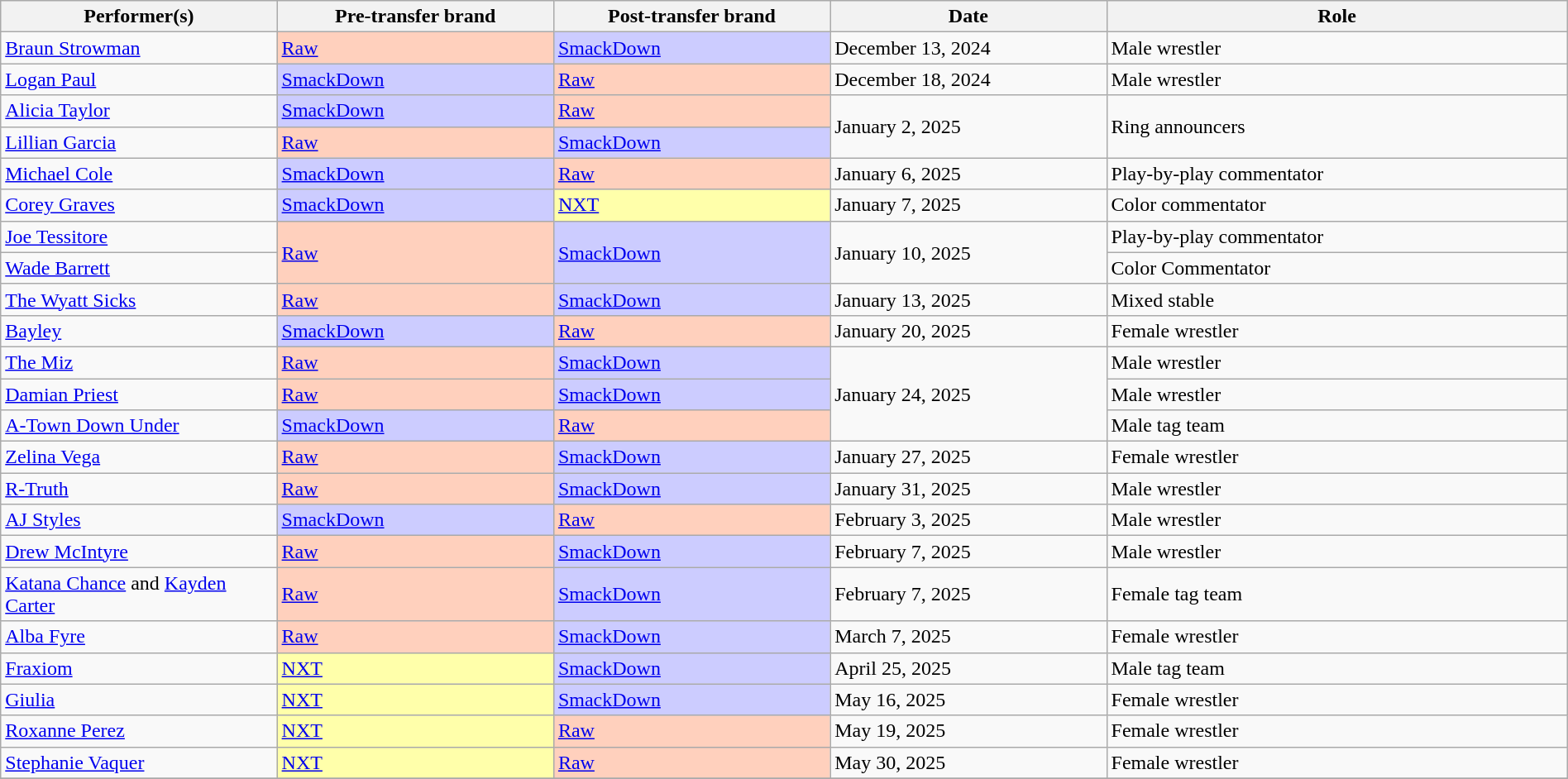<table class="wikitable sortable" style="width: 100%">
<tr>
<th width="15%">Performer(s)</th>
<th width="15%">Pre-transfer brand</th>
<th width="15%">Post-transfer brand</th>
<th width="15%">Date</th>
<th width="25%">Role</th>
</tr>
<tr>
<td><a href='#'>Braun Strowman</a></td>
<td style="background:#ffd0bd"><a href='#'>Raw</a></td>
<td style="background:#ccf;"><a href='#'>SmackDown</a></td>
<td>December 13, 2024</td>
<td>Male wrestler</td>
</tr>
<tr>
<td><a href='#'>Logan Paul</a></td>
<td style="background:#ccf;"><a href='#'>SmackDown</a></td>
<td style="background:#ffd0bd"><a href='#'>Raw</a></td>
<td>December 18, 2024</td>
<td>Male wrestler</td>
</tr>
<tr>
<td><a href='#'>Alicia Taylor</a></td>
<td style="background:#ccf;"><a href='#'>SmackDown</a></td>
<td style="background:#ffd0bd"><a href='#'>Raw</a></td>
<td rowspan=2>January 2, 2025</td>
<td rowspan=2>Ring announcers</td>
</tr>
<tr>
<td><a href='#'>Lillian Garcia</a></td>
<td style="background:#ffd0bd"><a href='#'>Raw</a></td>
<td style="background:#ccf;"><a href='#'>SmackDown</a></td>
</tr>
<tr>
<td><a href='#'>Michael Cole</a></td>
<td style="background:#ccf;"><a href='#'>SmackDown</a></td>
<td style="background:#ffd0bd"><a href='#'>Raw</a></td>
<td>January 6, 2025</td>
<td>Play-by-play commentator</td>
</tr>
<tr>
<td><a href='#'>Corey Graves</a></td>
<td style="background:#ccf;"><a href='#'>SmackDown</a></td>
<td style="background:#ffa"><a href='#'>NXT</a></td>
<td>January 7, 2025</td>
<td>Color commentator</td>
</tr>
<tr>
<td><a href='#'>Joe Tessitore</a></td>
<td rowspan=2 style="background:#ffd0bd"><a href='#'>Raw</a></td>
<td rowspan=2 style="background:#ccf;"><a href='#'>SmackDown</a></td>
<td rowspan=2>January 10, 2025</td>
<td>Play-by-play commentator</td>
</tr>
<tr>
<td><a href='#'>Wade Barrett</a></td>
<td>Color Commentator</td>
</tr>
<tr>
<td><a href='#'>The Wyatt Sicks</a><br></td>
<td style="background:#ffd0bd"><a href='#'>Raw</a></td>
<td style="background:#ccf;"><a href='#'>SmackDown</a></td>
<td>January 13, 2025</td>
<td>Mixed stable</td>
</tr>
<tr>
<td><a href='#'>Bayley</a></td>
<td style="background:#ccf;"><a href='#'>SmackDown</a></td>
<td style="background:#ffd0bd"><a href='#'>Raw</a></td>
<td>January 20, 2025</td>
<td>Female wrestler</td>
</tr>
<tr>
<td><a href='#'>The Miz</a></td>
<td style="background:#ffd0bd"><a href='#'>Raw</a></td>
<td style="background:#ccf;"><a href='#'>SmackDown</a></td>
<td rowspan=3>January 24, 2025</td>
<td>Male wrestler</td>
</tr>
<tr>
<td><a href='#'>Damian Priest</a></td>
<td style="background:#ffd0bd"><a href='#'>Raw</a></td>
<td style="background:#ccf;"><a href='#'>SmackDown</a></td>
<td>Male wrestler</td>
</tr>
<tr>
<td><a href='#'>A-Town Down Under</a><br></td>
<td style="background:#ccf;"><a href='#'>SmackDown</a></td>
<td style="background:#ffd0bd"><a href='#'>Raw</a></td>
<td>Male tag team</td>
</tr>
<tr>
<td><a href='#'>Zelina Vega</a></td>
<td style="background:#ffd0bd"><a href='#'>Raw</a></td>
<td style="background:#ccf;"><a href='#'>SmackDown</a></td>
<td>January 27, 2025</td>
<td>Female wrestler</td>
</tr>
<tr>
<td><a href='#'>R-Truth</a></td>
<td style="background:#ffd0bd"><a href='#'>Raw</a></td>
<td style="background:#ccf;"><a href='#'>SmackDown</a></td>
<td>January 31, 2025</td>
<td>Male wrestler</td>
</tr>
<tr>
<td><a href='#'>AJ Styles</a></td>
<td style="background:#ccf;"><a href='#'>SmackDown</a></td>
<td style="background:#ffd0bd"><a href='#'>Raw</a></td>
<td>February 3, 2025</td>
<td>Male wrestler</td>
</tr>
<tr>
<td><a href='#'>Drew McIntyre</a></td>
<td style="background:#ffd0bd"><a href='#'>Raw</a></td>
<td style="background:#ccf;"><a href='#'>SmackDown</a></td>
<td>February 7, 2025</td>
<td>Male wrestler</td>
</tr>
<tr>
<td><a href='#'>Katana Chance</a> and <a href='#'>Kayden Carter</a></td>
<td style="background:#ffd0bd"><a href='#'>Raw</a></td>
<td style="background:#ccf;"><a href='#'>SmackDown</a></td>
<td>February 7, 2025</td>
<td>Female tag team</td>
</tr>
<tr>
<td><a href='#'>Alba Fyre</a></td>
<td style="background:#ffd0bd"><a href='#'>Raw</a></td>
<td style="background:#ccf;"><a href='#'>SmackDown</a></td>
<td>March 7, 2025</td>
<td>Female wrestler</td>
</tr>
<tr>
<td><a href='#'>Fraxiom</a><br></td>
<td style="background:#ffa"><a href='#'>NXT</a></td>
<td style="background:#ccf;"><a href='#'>SmackDown</a></td>
<td>April 25, 2025</td>
<td>Male tag team</td>
</tr>
<tr>
<td><a href='#'>Giulia</a></td>
<td style="background:#ffa"><a href='#'>NXT</a></td>
<td style="background:#ccf;"><a href='#'>SmackDown</a></td>
<td>May 16, 2025</td>
<td>Female wrestler</td>
</tr>
<tr>
<td><a href='#'>Roxanne Perez</a></td>
<td style="background:#ffa"><a href='#'>NXT</a></td>
<td style="background:#ffd0bd"><a href='#'>Raw</a></td>
<td>May 19, 2025</td>
<td>Female wrestler</td>
</tr>
<tr>
<td><a href='#'>Stephanie Vaquer</a></td>
<td style="background:#ffa"><a href='#'>NXT</a></td>
<td style="background:#ffd0bd"><a href='#'>Raw</a></td>
<td>May 30, 2025</td>
<td>Female wrestler</td>
</tr>
<tr>
</tr>
</table>
